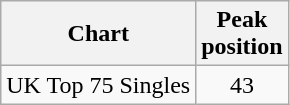<table class="wikitable">
<tr>
<th>Chart</th>
<th>Peak<br>position</th>
</tr>
<tr>
<td>UK Top 75 Singles</td>
<td align="center">43</td>
</tr>
</table>
